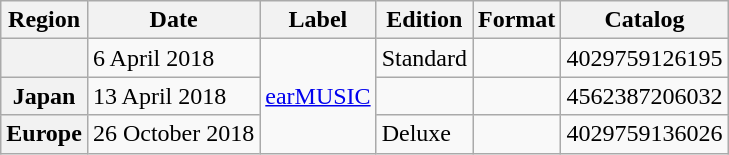<table class="wikitable plainrowheaders">
<tr>
<th>Region</th>
<th>Date</th>
<th>Label</th>
<th>Edition</th>
<th>Format</th>
<th>Catalog</th>
</tr>
<tr>
<th scope="row"></th>
<td>6 April 2018</td>
<td rowspan="3"><a href='#'>earMUSIC</a></td>
<td>Standard</td>
<td></td>
<td>4029759126195</td>
</tr>
<tr>
<th scope="row">Japan</th>
<td>13 April 2018</td>
<td></td>
<td></td>
<td>4562387206032</td>
</tr>
<tr>
<th scope="row">Europe</th>
<td>26 October 2018</td>
<td>Deluxe</td>
<td></td>
<td>4029759136026</td>
</tr>
</table>
